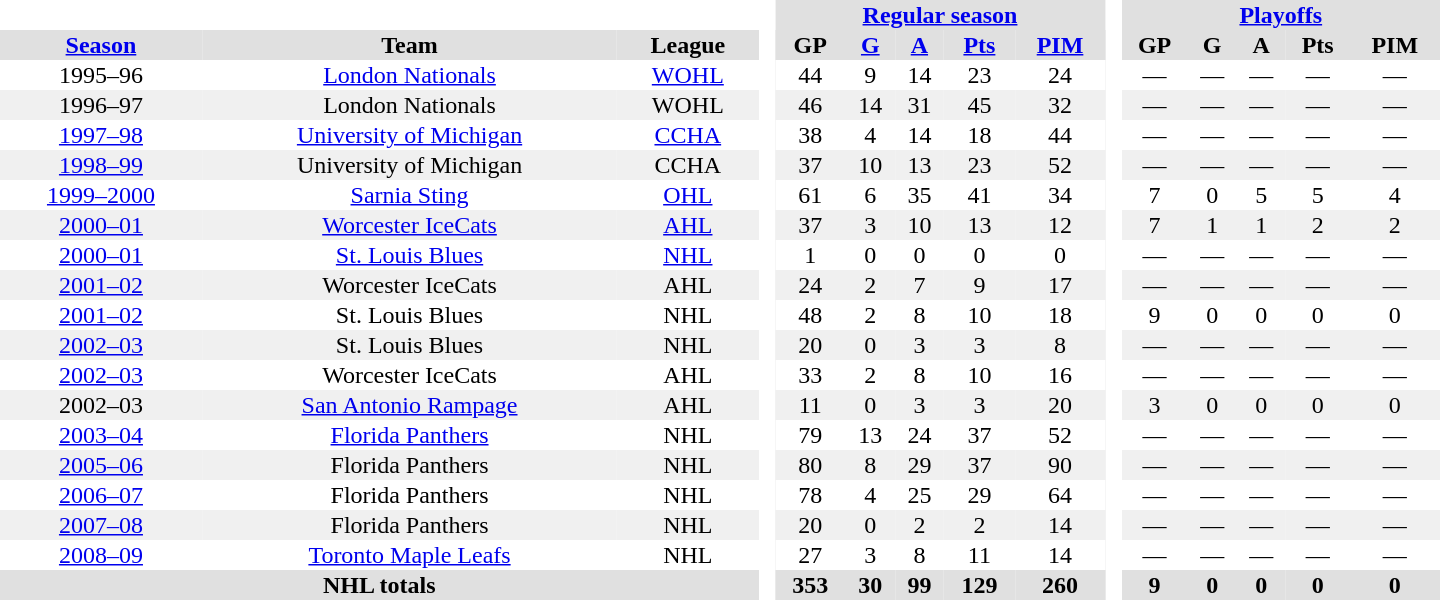<table border="0" cellpadding="1" cellspacing="0" style="text-align:center; width:60em">
<tr bgcolor="#e0e0e0">
<th colspan="3" bgcolor="#ffffff"> </th>
<th rowspan="100" bgcolor="#ffffff"> </th>
<th colspan="5"><a href='#'>Regular season</a></th>
<th rowspan="100" bgcolor="#ffffff"> </th>
<th colspan="5"><a href='#'>Playoffs</a></th>
</tr>
<tr bgcolor="#e0e0e0">
<th><a href='#'>Season</a></th>
<th>Team</th>
<th>League</th>
<th>GP</th>
<th><a href='#'>G</a></th>
<th><a href='#'>A</a></th>
<th><a href='#'>Pts</a></th>
<th><a href='#'>PIM</a></th>
<th>GP</th>
<th>G</th>
<th>A</th>
<th>Pts</th>
<th>PIM</th>
</tr>
<tr>
<td>1995–96</td>
<td><a href='#'>London Nationals</a></td>
<td><a href='#'>WOHL</a></td>
<td>44</td>
<td>9</td>
<td>14</td>
<td>23</td>
<td>24</td>
<td>—</td>
<td>—</td>
<td>—</td>
<td>—</td>
<td>—</td>
</tr>
<tr bgcolor="#f0f0f0">
<td>1996–97</td>
<td>London Nationals</td>
<td>WOHL</td>
<td>46</td>
<td>14</td>
<td>31</td>
<td>45</td>
<td>32</td>
<td>—</td>
<td>—</td>
<td>—</td>
<td>—</td>
<td>—</td>
</tr>
<tr>
<td><a href='#'>1997–98</a></td>
<td><a href='#'>University of Michigan</a></td>
<td><a href='#'>CCHA</a></td>
<td>38</td>
<td>4</td>
<td>14</td>
<td>18</td>
<td>44</td>
<td>—</td>
<td>—</td>
<td>—</td>
<td>—</td>
<td>—</td>
</tr>
<tr bgcolor="#f0f0f0">
<td><a href='#'>1998–99</a></td>
<td>University of Michigan</td>
<td>CCHA</td>
<td>37</td>
<td>10</td>
<td>13</td>
<td>23</td>
<td>52</td>
<td>—</td>
<td>—</td>
<td>—</td>
<td>—</td>
<td>—</td>
</tr>
<tr>
<td><a href='#'>1999–2000</a></td>
<td><a href='#'>Sarnia Sting</a></td>
<td><a href='#'>OHL</a></td>
<td>61</td>
<td>6</td>
<td>35</td>
<td>41</td>
<td>34</td>
<td>7</td>
<td>0</td>
<td>5</td>
<td>5</td>
<td>4</td>
</tr>
<tr bgcolor="#f0f0f0">
<td><a href='#'>2000–01</a></td>
<td><a href='#'>Worcester IceCats</a></td>
<td><a href='#'>AHL</a></td>
<td>37</td>
<td>3</td>
<td>10</td>
<td>13</td>
<td>12</td>
<td>7</td>
<td>1</td>
<td>1</td>
<td>2</td>
<td>2</td>
</tr>
<tr>
<td><a href='#'>2000–01</a></td>
<td><a href='#'>St. Louis Blues</a></td>
<td><a href='#'>NHL</a></td>
<td>1</td>
<td>0</td>
<td>0</td>
<td>0</td>
<td>0</td>
<td>—</td>
<td>—</td>
<td>—</td>
<td>—</td>
<td>—</td>
</tr>
<tr bgcolor="#f0f0f0">
<td><a href='#'>2001–02</a></td>
<td>Worcester IceCats</td>
<td>AHL</td>
<td>24</td>
<td>2</td>
<td>7</td>
<td>9</td>
<td>17</td>
<td>—</td>
<td>—</td>
<td>—</td>
<td>—</td>
<td>—</td>
</tr>
<tr>
<td><a href='#'>2001–02</a></td>
<td>St. Louis Blues</td>
<td>NHL</td>
<td>48</td>
<td>2</td>
<td>8</td>
<td>10</td>
<td>18</td>
<td>9</td>
<td>0</td>
<td>0</td>
<td>0</td>
<td>0</td>
</tr>
<tr bgcolor="#f0f0f0">
<td><a href='#'>2002–03</a></td>
<td>St. Louis Blues</td>
<td>NHL</td>
<td>20</td>
<td>0</td>
<td>3</td>
<td>3</td>
<td>8</td>
<td>—</td>
<td>—</td>
<td>—</td>
<td>—</td>
<td>—</td>
</tr>
<tr>
<td><a href='#'>2002–03</a></td>
<td>Worcester IceCats</td>
<td>AHL</td>
<td>33</td>
<td>2</td>
<td>8</td>
<td>10</td>
<td>16</td>
<td>—</td>
<td>—</td>
<td>—</td>
<td>—</td>
<td>—</td>
</tr>
<tr bgcolor="#f0f0f0">
<td>2002–03</td>
<td><a href='#'>San Antonio Rampage</a></td>
<td>AHL</td>
<td>11</td>
<td>0</td>
<td>3</td>
<td>3</td>
<td>20</td>
<td>3</td>
<td>0</td>
<td>0</td>
<td>0</td>
<td>0</td>
</tr>
<tr>
<td><a href='#'>2003–04</a></td>
<td><a href='#'>Florida Panthers</a></td>
<td>NHL</td>
<td>79</td>
<td>13</td>
<td>24</td>
<td>37</td>
<td>52</td>
<td>—</td>
<td>—</td>
<td>—</td>
<td>—</td>
<td>—</td>
</tr>
<tr bgcolor="#f0f0f0">
<td><a href='#'>2005–06</a></td>
<td>Florida Panthers</td>
<td>NHL</td>
<td>80</td>
<td>8</td>
<td>29</td>
<td>37</td>
<td>90</td>
<td>—</td>
<td>—</td>
<td>—</td>
<td>—</td>
<td>—</td>
</tr>
<tr>
<td><a href='#'>2006–07</a></td>
<td>Florida Panthers</td>
<td>NHL</td>
<td>78</td>
<td>4</td>
<td>25</td>
<td>29</td>
<td>64</td>
<td>—</td>
<td>—</td>
<td>—</td>
<td>—</td>
<td>—</td>
</tr>
<tr bgcolor="#f0f0f0">
<td><a href='#'>2007–08</a></td>
<td>Florida Panthers</td>
<td>NHL</td>
<td>20</td>
<td>0</td>
<td>2</td>
<td>2</td>
<td>14</td>
<td>—</td>
<td>—</td>
<td>—</td>
<td>—</td>
<td>—</td>
</tr>
<tr>
<td><a href='#'>2008–09</a></td>
<td><a href='#'>Toronto Maple Leafs</a></td>
<td>NHL</td>
<td>27</td>
<td>3</td>
<td>8</td>
<td>11</td>
<td>14</td>
<td>—</td>
<td>—</td>
<td>—</td>
<td>—</td>
<td>—</td>
</tr>
<tr bgcolor="#e0e0e0">
<th colspan="3">NHL totals</th>
<th>353</th>
<th>30</th>
<th>99</th>
<th>129</th>
<th>260</th>
<th>9</th>
<th>0</th>
<th>0</th>
<th>0</th>
<th>0</th>
</tr>
</table>
